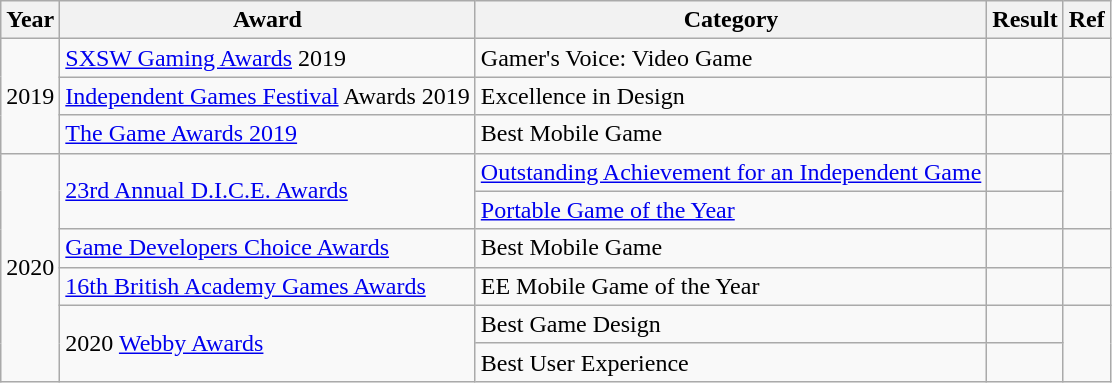<table class="wikitable sortable">
<tr>
<th>Year</th>
<th>Award</th>
<th>Category</th>
<th>Result</th>
<th>Ref</th>
</tr>
<tr>
<td rowspan="3" style="text-align:center;">2019</td>
<td><a href='#'>SXSW Gaming Awards</a> 2019</td>
<td>Gamer's Voice: Video Game</td>
<td></td>
<td style="text-align:center;"></td>
</tr>
<tr>
<td><a href='#'>Independent Games Festival</a> Awards 2019</td>
<td>Excellence in Design</td>
<td></td>
<td style="text-align:center;"></td>
</tr>
<tr>
<td><a href='#'>The Game Awards 2019</a></td>
<td>Best Mobile Game</td>
<td></td>
<td style="text-align:center;"></td>
</tr>
<tr>
<td style="text-align:center;" rowspan="6">2020</td>
<td rowspan="2"><a href='#'>23rd Annual D.I.C.E. Awards</a></td>
<td><a href='#'>Outstanding Achievement for an Independent Game</a></td>
<td></td>
<td rowspan="2" style="text-align:center;"></td>
</tr>
<tr>
<td><a href='#'>Portable Game of the Year</a></td>
<td></td>
</tr>
<tr>
<td><a href='#'>Game Developers Choice Awards</a></td>
<td>Best Mobile Game</td>
<td></td>
<td style="text-align:center;"></td>
</tr>
<tr>
<td><a href='#'>16th British Academy Games Awards</a></td>
<td>EE Mobile Game of the Year</td>
<td></td>
<td style="text-align:center;"></td>
</tr>
<tr>
<td rowspan="2">2020 <a href='#'>Webby Awards</a></td>
<td>Best Game Design</td>
<td></td>
<td rowspan="2" style="text-align:center;"></td>
</tr>
<tr>
<td>Best User Experience</td>
<td></td>
</tr>
</table>
